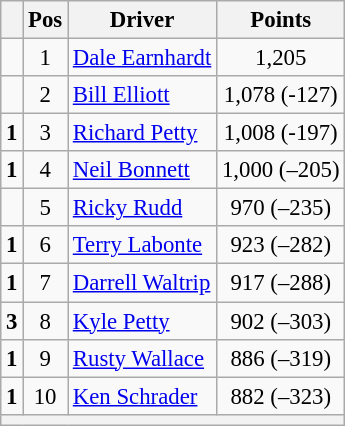<table class="wikitable" style="font-size: 95%;">
<tr>
<th></th>
<th>Pos</th>
<th>Driver</th>
<th>Points</th>
</tr>
<tr>
<td align="left"></td>
<td style="text-align:center;">1</td>
<td><a href='#'>Dale Earnhardt</a></td>
<td style="text-align:center;">1,205</td>
</tr>
<tr>
<td align="left"></td>
<td style="text-align:center;">2</td>
<td><a href='#'>Bill Elliott</a></td>
<td style="text-align:center;">1,078 (-127)</td>
</tr>
<tr>
<td align="left">  <strong>1</strong></td>
<td style="text-align:center;">3</td>
<td><a href='#'>Richard Petty</a></td>
<td style="text-align:center;">1,008 (-197)</td>
</tr>
<tr>
<td align="left">  <strong>1</strong></td>
<td style="text-align:center;">4</td>
<td><a href='#'>Neil Bonnett</a></td>
<td style="text-align:center;">1,000 (–205)</td>
</tr>
<tr>
<td align="left"></td>
<td style="text-align:center;">5</td>
<td><a href='#'>Ricky Rudd</a></td>
<td style="text-align:center;">970 (–235)</td>
</tr>
<tr>
<td align="left">  <strong>1</strong></td>
<td style="text-align:center;">6</td>
<td><a href='#'>Terry Labonte</a></td>
<td style="text-align:center;">923 (–282)</td>
</tr>
<tr>
<td align="left">  <strong>1</strong></td>
<td style="text-align:center;">7</td>
<td><a href='#'>Darrell Waltrip</a></td>
<td style="text-align:center;">917 (–288)</td>
</tr>
<tr>
<td align="left">  <strong>3</strong></td>
<td style="text-align:center;">8</td>
<td><a href='#'>Kyle Petty</a></td>
<td style="text-align:center;">902 (–303)</td>
</tr>
<tr>
<td align="left">  <strong>1</strong></td>
<td style="text-align:center;">9</td>
<td><a href='#'>Rusty Wallace</a></td>
<td style="text-align:center;">886 (–319)</td>
</tr>
<tr>
<td align="left">  <strong>1</strong></td>
<td style="text-align:center;">10</td>
<td><a href='#'>Ken Schrader</a></td>
<td style="text-align:center;">882 (–323)</td>
</tr>
<tr class="sortbottom">
<th colspan="9"></th>
</tr>
</table>
